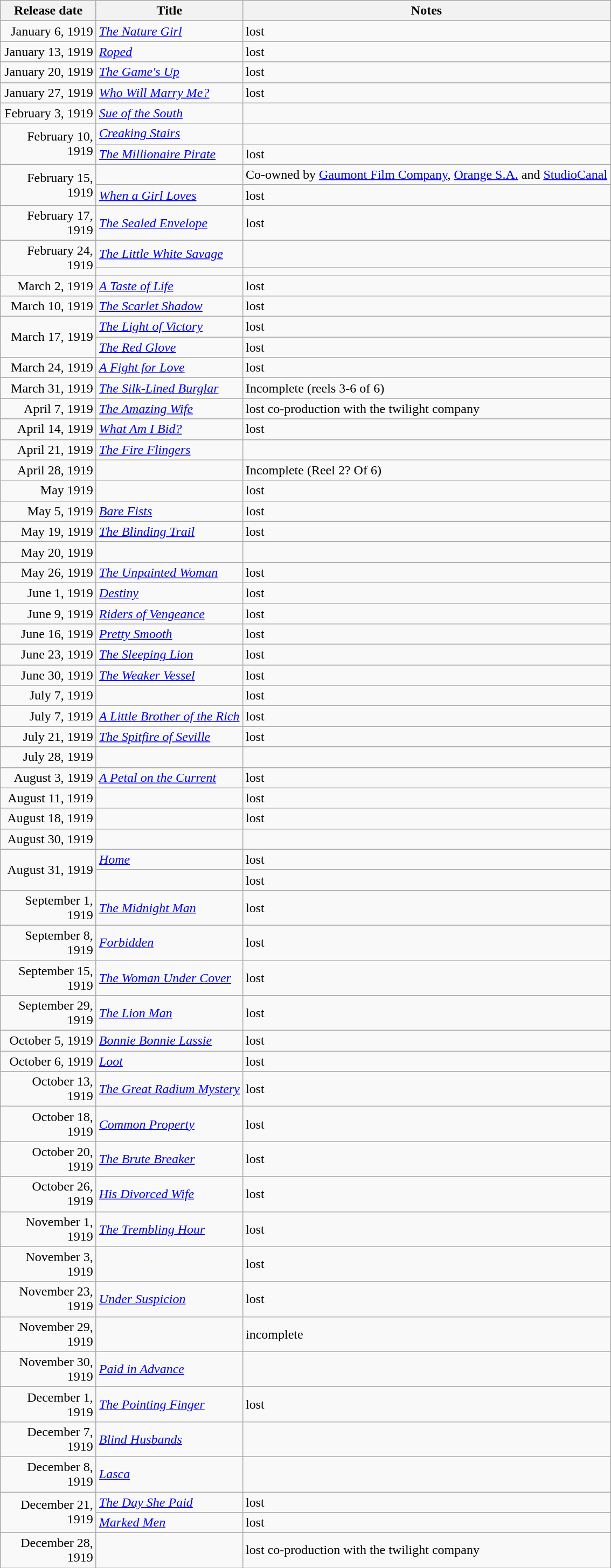<table class="wikitable sortable">
<tr>
<th style="width:111px;">Release date</th>
<th>Title</th>
<th>Notes</th>
</tr>
<tr>
<td style="text-align:right;">January 6, 1919</td>
<td><em><a href='#'>The Nature Girl</a></em></td>
<td>lost </td>
</tr>
<tr>
<td style="text-align:right;">January 13, 1919</td>
<td><em><a href='#'>Roped</a></em></td>
<td>lost</td>
</tr>
<tr>
<td style="text-align:right;">January 20, 1919</td>
<td><em><a href='#'>The Game's Up</a></em></td>
<td>lost </td>
</tr>
<tr>
<td style="text-align:right;">January 27, 1919</td>
<td><em><a href='#'>Who Will Marry Me?</a></em></td>
<td>lost </td>
</tr>
<tr>
<td style="text-align:right;">February 3, 1919</td>
<td><em><a href='#'>Sue of the South</a></em></td>
<td></td>
</tr>
<tr>
<td style="text-align:right;" rowspan="2">February 10, 1919</td>
<td><em><a href='#'>Creaking Stairs</a></em></td>
<td></td>
</tr>
<tr>
<td><em><a href='#'>The Millionaire Pirate</a></em></td>
<td>lost </td>
</tr>
<tr>
<td style="text-align:right;" rowspan="2">February 15, 1919</td>
<td><em></em></td>
<td> Co-owned by <a href='#'>Gaumont Film Company</a>, <a href='#'>Orange S.A.</a> and <a href='#'>StudioCanal</a></td>
</tr>
<tr>
<td><em><a href='#'>When a Girl Loves</a></em></td>
<td>lost </td>
</tr>
<tr>
<td style="text-align:right;">February 17, 1919</td>
<td><em><a href='#'>The Sealed Envelope</a></em></td>
<td>lost </td>
</tr>
<tr>
<td style="text-align:right;" rowspan="2">February 24, 1919</td>
<td><em><a href='#'>The Little White Savage</a></em></td>
<td></td>
</tr>
<tr>
<td><em></em></td>
<td></td>
</tr>
<tr>
<td style="text-align:right;">March 2, 1919</td>
<td><em><a href='#'>A Taste of Life</a></em></td>
<td>lost </td>
</tr>
<tr>
<td style="text-align:right;">March 10, 1919</td>
<td><em><a href='#'>The Scarlet Shadow</a></em></td>
<td>lost </td>
</tr>
<tr>
<td style="text-align:right;" rowspan="2">March 17, 1919</td>
<td><em><a href='#'>The Light of Victory</a></em></td>
<td>lost </td>
</tr>
<tr>
<td><em><a href='#'>The Red Glove</a></em></td>
<td>lost</td>
</tr>
<tr>
<td style="text-align:right;">March 24, 1919</td>
<td><em><a href='#'>A Fight for Love</a></em></td>
<td>lost</td>
</tr>
<tr>
<td style="text-align:right;">March 31, 1919</td>
<td><em><a href='#'>The Silk-Lined Burglar </a></em></td>
<td>Incomplete (reels 3-6 of 6) </td>
</tr>
<tr>
<td style="text-align:right;">April 7, 1919</td>
<td><em><a href='#'>The Amazing Wife</a></em></td>
<td>lost co-production with the twilight company</td>
</tr>
<tr>
<td style="text-align:right;">April 14, 1919</td>
<td><em><a href='#'>What Am I Bid?</a></em></td>
<td>lost</td>
</tr>
<tr>
<td style="text-align:right;">April 21, 1919</td>
<td><em><a href='#'>The Fire Flingers</a></em></td>
<td></td>
</tr>
<tr>
<td style="text-align:right;">April 28, 1919</td>
<td><em></em></td>
<td>Incomplete (Reel 2? Of 6) </td>
</tr>
<tr>
<td style="text-align:right;">May 1919</td>
<td><em></em></td>
<td>lost </td>
</tr>
<tr>
<td style="text-align:right;">May 5, 1919</td>
<td><em><a href='#'>Bare Fists</a></em></td>
<td>lost </td>
</tr>
<tr>
<td style="text-align:right;">May 19, 1919</td>
<td><em><a href='#'>The Blinding Trail</a></em></td>
<td>lost </td>
</tr>
<tr>
<td style="text-align:right;">May 20, 1919</td>
<td><em></em></td>
<td></td>
</tr>
<tr>
<td style="text-align:right;">May 26, 1919</td>
<td><em><a href='#'>The Unpainted Woman</a></em></td>
<td>lost</td>
</tr>
<tr>
<td style="text-align:right;">June 1, 1919</td>
<td><em><a href='#'>Destiny</a></em></td>
<td>lost</td>
</tr>
<tr>
<td style="text-align:right;">June 9, 1919</td>
<td><em><a href='#'>Riders of Vengeance</a></em></td>
<td>lost</td>
</tr>
<tr>
<td style="text-align:right;">June 16, 1919</td>
<td><em><a href='#'>Pretty Smooth</a></em></td>
<td>lost</td>
</tr>
<tr>
<td style="text-align:right;">June 23, 1919</td>
<td><em><a href='#'>The Sleeping Lion</a></em></td>
<td>lost </td>
</tr>
<tr>
<td style="text-align:right;">June 30, 1919</td>
<td><em><a href='#'>The Weaker Vessel</a></em></td>
<td>lost</td>
</tr>
<tr>
<td style="text-align:right;">July 7, 1919</td>
<td><em></em></td>
<td>lost </td>
</tr>
<tr>
<td style="text-align:right;">July 7, 1919</td>
<td><em><a href='#'>A Little Brother of the Rich</a></em></td>
<td>lost</td>
</tr>
<tr>
<td style="text-align:right;">July 21, 1919</td>
<td><em><a href='#'>The Spitfire of Seville</a></em></td>
<td>lost </td>
</tr>
<tr>
<td style="text-align:right;">July 28, 1919</td>
<td><em></em></td>
<td></td>
</tr>
<tr>
<td style="text-align:right;">August 3, 1919</td>
<td><em><a href='#'>A Petal on the Current</a></em></td>
<td>lost</td>
</tr>
<tr>
<td style="text-align:right;">August 11, 1919</td>
<td><em></em></td>
<td>lost </td>
</tr>
<tr>
<td style="text-align:right;">August 18, 1919</td>
<td><em></em></td>
<td>lost </td>
</tr>
<tr>
<td style="text-align:right;">August 30, 1919</td>
<td><em></em></td>
<td></td>
</tr>
<tr>
<td style="text-align:right;"rowspan="2">August 31, 1919</td>
<td><em><a href='#'>Home</a></em></td>
<td>lost</td>
</tr>
<tr>
<td><em></em></td>
<td>lost </td>
</tr>
<tr>
<td style="text-align:right;">September 1, 1919</td>
<td><em><a href='#'>The Midnight Man</a></em></td>
<td>lost</td>
</tr>
<tr>
<td style="text-align:right;">September 8, 1919</td>
<td><em><a href='#'>Forbidden</a></em></td>
<td>lost</td>
</tr>
<tr>
<td style="text-align:right;">September 15, 1919</td>
<td><em><a href='#'>The Woman Under Cover</a></em></td>
<td>lost </td>
</tr>
<tr>
<td style="text-align:right;">September 29, 1919</td>
<td><em><a href='#'>The Lion Man</a></em></td>
<td>lost</td>
</tr>
<tr>
<td style="text-align:right;">October 5, 1919</td>
<td><em><a href='#'>Bonnie Bonnie Lassie</a></em></td>
<td>lost </td>
</tr>
<tr>
<td style="text-align:right;">October 6, 1919</td>
<td><em><a href='#'>Loot</a></em></td>
<td>lost </td>
</tr>
<tr>
<td style="text-align:right;">October 13, 1919</td>
<td><em><a href='#'>The Great Radium Mystery</a></em></td>
<td>lost</td>
</tr>
<tr>
<td style="text-align:right;">October 18, 1919</td>
<td><em><a href='#'>Common Property</a></em></td>
<td>lost </td>
</tr>
<tr>
<td style="text-align:right;">October 20, 1919</td>
<td><em><a href='#'>The Brute Breaker</a></em></td>
<td>lost</td>
</tr>
<tr>
<td style="text-align:right;">October 26, 1919</td>
<td><em><a href='#'>His Divorced Wife</a></em></td>
<td>lost </td>
</tr>
<tr>
<td style="text-align:right;">November 1, 1919</td>
<td><em><a href='#'>The Trembling Hour</a></em></td>
<td>lost </td>
</tr>
<tr>
<td style="text-align:right;">November 3, 1919</td>
<td><em></em></td>
<td>lost </td>
</tr>
<tr>
<td style="text-align:right;">November 23, 1919</td>
<td><em><a href='#'>Under Suspicion</a></em></td>
<td>lost </td>
</tr>
<tr>
<td style="text-align:right;">November 29, 1919</td>
<td><em></em></td>
<td>incomplete </td>
</tr>
<tr>
<td style="text-align:right;">November 30, 1919</td>
<td><em><a href='#'>Paid in Advance</a></em></td>
<td></td>
</tr>
<tr>
<td style="text-align:right;">December 1, 1919</td>
<td><em><a href='#'>The Pointing Finger</a></em></td>
<td>lost </td>
</tr>
<tr>
<td style="text-align:right;">December 7, 1919</td>
<td><em><a href='#'>Blind Husbands</a></em></td>
<td></td>
</tr>
<tr>
<td style="text-align:right;">December 8, 1919</td>
<td><em><a href='#'>Lasca</a></em></td>
<td></td>
</tr>
<tr>
<td style="text-align:right;" rowspan="2">December 21, 1919</td>
<td><em><a href='#'>The Day She Paid</a></em></td>
<td>lost </td>
</tr>
<tr>
<td><em><a href='#'>Marked Men</a></em></td>
<td>lost </td>
</tr>
<tr>
<td style="text-align:right;">December 28, 1919</td>
<td><em></em></td>
<td>lost  co-production with the twilight company</td>
</tr>
</table>
